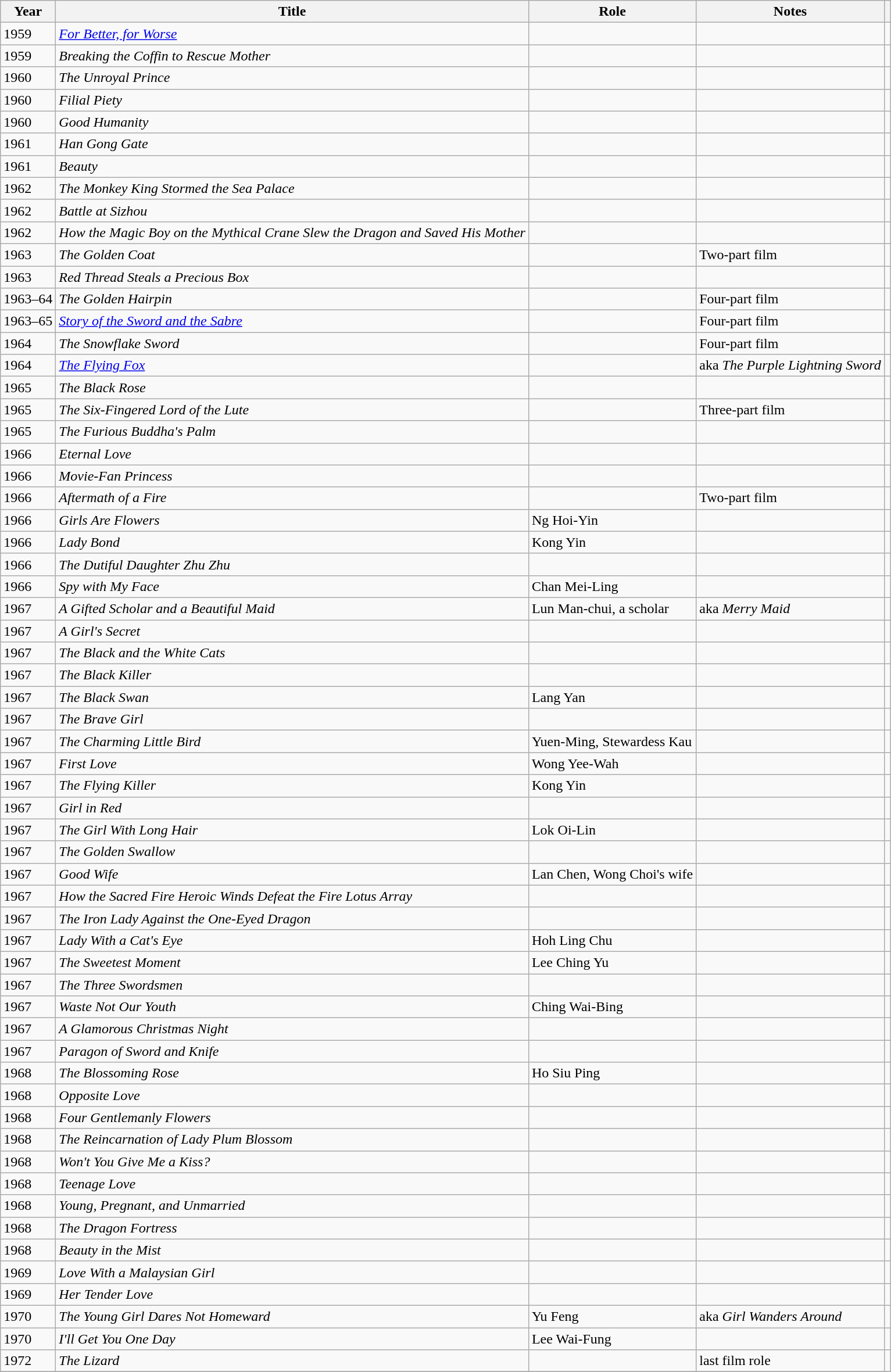<table class="wikitable">
<tr>
<th>Year</th>
<th>Title</th>
<th>Role</th>
<th>Notes</th>
<th></th>
</tr>
<tr>
<td>1959</td>
<td><em><a href='#'>For Better, for Worse</a></em></td>
<td></td>
<td></td>
<td></td>
</tr>
<tr>
<td>1959</td>
<td><em>Breaking the Coffin to Rescue Mother</em></td>
<td></td>
<td></td>
<td></td>
</tr>
<tr>
<td>1960</td>
<td><em>The Unroyal Prince</em></td>
<td></td>
<td></td>
<td></td>
</tr>
<tr>
<td>1960</td>
<td><em>Filial Piety</em></td>
<td></td>
<td></td>
<td></td>
</tr>
<tr>
<td>1960</td>
<td><em>Good Humanity</em></td>
<td></td>
<td></td>
<td></td>
</tr>
<tr>
<td>1961</td>
<td><em>Han Gong Gate</em></td>
<td></td>
<td></td>
<td></td>
</tr>
<tr>
<td>1961</td>
<td><em>Beauty</em></td>
<td></td>
<td></td>
<td></td>
</tr>
<tr>
<td>1962</td>
<td><em>The Monkey King Stormed the Sea Palace</em></td>
<td></td>
<td></td>
<td></td>
</tr>
<tr>
<td>1962</td>
<td><em>Battle at Sizhou</em></td>
<td></td>
<td></td>
<td></td>
</tr>
<tr>
<td>1962</td>
<td><em>How the Magic Boy on the Mythical Crane Slew the Dragon and Saved His Mother</em></td>
<td></td>
<td></td>
<td></td>
</tr>
<tr>
<td>1963</td>
<td><em>The Golden Coat</em></td>
<td></td>
<td>Two-part film</td>
<td></td>
</tr>
<tr>
<td>1963</td>
<td><em>Red Thread Steals a Precious Box</em></td>
<td></td>
<td></td>
<td></td>
</tr>
<tr>
<td>1963–64</td>
<td><em>The Golden Hairpin</em></td>
<td></td>
<td>Four-part film</td>
<td></td>
</tr>
<tr>
<td>1963–65</td>
<td><em><a href='#'>Story of the Sword and the Sabre</a></em></td>
<td></td>
<td>Four-part film</td>
<td></td>
</tr>
<tr>
<td>1964</td>
<td><em>The Snowflake Sword</em></td>
<td></td>
<td>Four-part film</td>
<td></td>
</tr>
<tr>
<td>1964</td>
<td><em><a href='#'>The Flying Fox</a></em></td>
<td></td>
<td>aka <em>The Purple Lightning Sword</em></td>
<td></td>
</tr>
<tr>
<td>1965</td>
<td><em>The Black Rose</em></td>
<td></td>
<td></td>
<td></td>
</tr>
<tr>
<td>1965</td>
<td><em>The Six-Fingered Lord of the Lute</em></td>
<td></td>
<td>Three-part film</td>
<td></td>
</tr>
<tr>
<td>1965</td>
<td><em>The Furious Buddha's Palm</em></td>
<td></td>
<td></td>
<td></td>
</tr>
<tr>
<td>1966</td>
<td><em>Eternal Love</em></td>
<td></td>
<td></td>
<td></td>
</tr>
<tr>
<td>1966</td>
<td><em>Movie-Fan Princess</em></td>
<td></td>
<td></td>
<td></td>
</tr>
<tr>
<td>1966</td>
<td><em>Aftermath of a Fire</em></td>
<td></td>
<td>Two-part film</td>
<td></td>
</tr>
<tr>
<td>1966</td>
<td><em>Girls Are Flowers</em></td>
<td>Ng Hoi-Yin</td>
<td></td>
<td></td>
</tr>
<tr>
<td>1966</td>
<td><em>Lady Bond</em></td>
<td>Kong Yin</td>
<td></td>
<td></td>
</tr>
<tr>
<td>1966</td>
<td><em>The Dutiful Daughter Zhu Zhu</em></td>
<td></td>
<td></td>
<td></td>
</tr>
<tr>
<td>1966</td>
<td><em>Spy with My Face</em></td>
<td>Chan Mei-Ling</td>
<td></td>
<td></td>
</tr>
<tr>
<td>1967</td>
<td><em>A Gifted Scholar and a Beautiful Maid</em></td>
<td>Lun Man-chui, a scholar</td>
<td>aka <em>Merry Maid</em></td>
<td></td>
</tr>
<tr>
<td>1967</td>
<td><em>A Girl's Secret</em></td>
<td></td>
<td></td>
<td></td>
</tr>
<tr>
<td>1967</td>
<td><em>The Black and the White Cats</em></td>
<td></td>
<td></td>
<td></td>
</tr>
<tr>
<td>1967</td>
<td><em>The Black Killer</em></td>
<td></td>
<td></td>
<td></td>
</tr>
<tr>
<td>1967</td>
<td><em>The Black Swan</em></td>
<td>Lang Yan</td>
<td></td>
<td></td>
</tr>
<tr>
<td>1967</td>
<td><em>The Brave Girl</em></td>
<td></td>
<td></td>
<td></td>
</tr>
<tr>
<td>1967</td>
<td><em>The Charming Little Bird</em></td>
<td>Yuen-Ming, Stewardess Kau</td>
<td></td>
<td></td>
</tr>
<tr>
<td>1967</td>
<td><em>First Love</em></td>
<td>Wong Yee-Wah</td>
<td></td>
<td></td>
</tr>
<tr>
<td>1967</td>
<td><em>The Flying Killer</em></td>
<td>Kong Yin</td>
<td></td>
<td></td>
</tr>
<tr>
<td>1967</td>
<td><em>Girl in Red</em></td>
<td></td>
<td></td>
<td></td>
</tr>
<tr>
<td>1967</td>
<td><em>The Girl With Long Hair</em></td>
<td>Lok Oi-Lin</td>
<td></td>
<td></td>
</tr>
<tr>
<td>1967</td>
<td><em>The Golden Swallow</em></td>
<td></td>
<td></td>
<td></td>
</tr>
<tr>
<td>1967</td>
<td><em>Good Wife</em></td>
<td>Lan Chen, Wong Choi's wife</td>
<td></td>
<td></td>
</tr>
<tr>
<td>1967</td>
<td><em>How the Sacred Fire Heroic Winds Defeat the Fire Lotus Array</em></td>
<td Wan Tin-Sau></td>
<td></td>
<td></td>
</tr>
<tr>
<td>1967</td>
<td><em>The Iron Lady Against the One-Eyed Dragon</em></td>
<td></td>
<td></td>
<td></td>
</tr>
<tr>
<td>1967</td>
<td><em>Lady With a Cat's Eye</em></td>
<td>Hoh Ling Chu</td>
<td></td>
<td></td>
</tr>
<tr>
<td>1967</td>
<td><em>The Sweetest Moment</em></td>
<td>Lee Ching Yu</td>
<td></td>
<td></td>
</tr>
<tr>
<td>1967</td>
<td><em>The Three Swordsmen</em></td>
<td></td>
<td></td>
<td></td>
</tr>
<tr>
<td>1967</td>
<td><em>Waste Not Our Youth</em></td>
<td>Ching Wai-Bing</td>
<td></td>
<td></td>
</tr>
<tr>
<td>1967</td>
<td><em>A Glamorous Christmas Night</em></td>
<td></td>
<td></td>
<td></td>
</tr>
<tr>
<td>1967</td>
<td><em>Paragon of Sword and Knife</em></td>
<td></td>
<td></td>
<td></td>
</tr>
<tr>
<td>1968</td>
<td><em>The Blossoming Rose</em></td>
<td>Ho Siu Ping</td>
<td></td>
<td></td>
</tr>
<tr>
<td>1968</td>
<td><em>Opposite Love</em></td>
<td></td>
<td></td>
<td></td>
</tr>
<tr>
<td>1968</td>
<td><em>Four Gentlemanly Flowers</em></td>
<td></td>
<td></td>
<td></td>
</tr>
<tr>
<td>1968</td>
<td><em>The Reincarnation of Lady Plum Blossom</em></td>
<td></td>
<td></td>
<td></td>
</tr>
<tr>
<td>1968</td>
<td><em>Won't You Give Me a Kiss?</em></td>
<td></td>
<td></td>
<td></td>
</tr>
<tr>
<td>1968</td>
<td><em>Teenage Love</em></td>
<td></td>
<td></td>
<td></td>
</tr>
<tr>
<td>1968</td>
<td><em>Young, Pregnant, and Unmarried</em></td>
<td></td>
<td></td>
<td></td>
</tr>
<tr>
<td>1968</td>
<td><em>The Dragon Fortress</em></td>
<td></td>
<td></td>
<td></td>
</tr>
<tr>
<td>1968</td>
<td><em>Beauty in the Mist</em></td>
<td></td>
<td></td>
<td></td>
</tr>
<tr>
<td>1969</td>
<td><em>Love With a Malaysian Girl</em></td>
<td></td>
<td></td>
<td></td>
</tr>
<tr>
<td>1969</td>
<td><em>Her Tender Love</em></td>
<td></td>
<td></td>
</tr>
<tr>
<td>1970</td>
<td><em>The Young Girl Dares Not Homeward</em></td>
<td>Yu Feng</td>
<td>aka <em>Girl Wanders Around</em></td>
<td></td>
</tr>
<tr>
<td>1970</td>
<td><em>I'll Get You One Day</em></td>
<td>Lee Wai-Fung</td>
<td></td>
<td></td>
</tr>
<tr>
<td>1972</td>
<td><em>The Lizard</em></td>
<td></td>
<td>last film role</td>
<td></td>
</tr>
<tr>
</tr>
</table>
